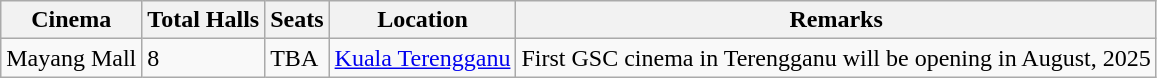<table class="wikitable">
<tr>
<th>Cinema</th>
<th>Total Halls</th>
<th>Seats</th>
<th>Location</th>
<th>Remarks</th>
</tr>
<tr>
<td>Mayang Mall</td>
<td>8</td>
<td>TBA</td>
<td><a href='#'>Kuala Terengganu</a></td>
<td>First GSC cinema in Terengganu will be opening in August, 2025</td>
</tr>
</table>
